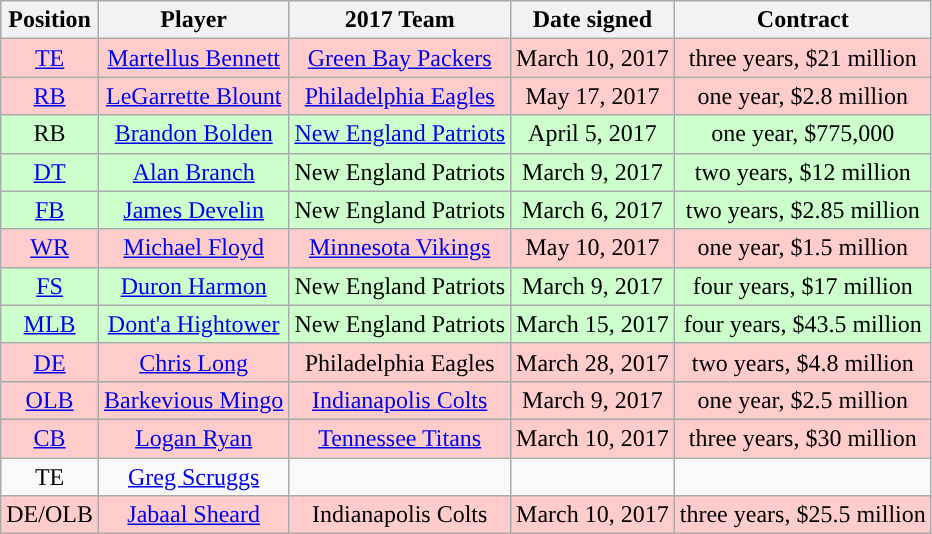<table class="wikitable" style="text-align:center">
<tr>
<th>Position</th>
<th>Player</th>
<th>2017 Team</th>
<th>Date signed</th>
<th>Contract</th>
</tr>
<tr style="background:#fcc">
<td><a href='#'>TE</a></td>
<td><a href='#'>Martellus Bennett</a></td>
<td><a href='#'>Green Bay Packers</a></td>
<td>March 10, 2017</td>
<td>three years, $21 million</td>
</tr>
<tr style="background:#fcc">
<td><a href='#'>RB</a></td>
<td><a href='#'>LeGarrette Blount</a></td>
<td><a href='#'>Philadelphia Eagles</a></td>
<td>May 17, 2017</td>
<td>one year, $2.8 million</td>
</tr>
<tr style="background:#cfc">
<td>RB</td>
<td><a href='#'>Brandon Bolden</a></td>
<td><a href='#'>New England Patriots</a></td>
<td>April 5, 2017</td>
<td>one year, $775,000</td>
</tr>
<tr style="background:#cfc">
<td><a href='#'>DT</a></td>
<td><a href='#'>Alan Branch</a></td>
<td>New England Patriots</td>
<td>March 9, 2017</td>
<td>two years, $12 million</td>
</tr>
<tr style="background:#cfc">
<td><a href='#'>FB</a></td>
<td><a href='#'>James Develin</a></td>
<td>New England Patriots</td>
<td>March 6, 2017</td>
<td>two years, $2.85 million</td>
</tr>
<tr style="background:#fcc">
<td><a href='#'>WR</a></td>
<td><a href='#'>Michael Floyd</a></td>
<td><a href='#'>Minnesota Vikings</a></td>
<td>May 10, 2017</td>
<td>one year, $1.5 million </td>
</tr>
<tr style="background:#cfc">
<td><a href='#'>FS</a></td>
<td><a href='#'>Duron Harmon</a></td>
<td>New England Patriots</td>
<td>March 9, 2017</td>
<td>four years, $17 million</td>
</tr>
<tr style="background:#cfc">
<td><a href='#'>MLB</a></td>
<td><a href='#'>Dont'a Hightower</a></td>
<td>New England Patriots</td>
<td>March 15, 2017</td>
<td>four years, $43.5 million</td>
</tr>
<tr style="background:#fcc">
<td><a href='#'>DE</a></td>
<td><a href='#'>Chris Long</a></td>
<td>Philadelphia Eagles</td>
<td>March 28, 2017</td>
<td>two years, $4.8 million</td>
</tr>
<tr style="background:#fcc">
<td><a href='#'>OLB</a></td>
<td><a href='#'>Barkevious Mingo</a></td>
<td><a href='#'>Indianapolis Colts</a></td>
<td>March 9, 2017</td>
<td>one year, $2.5 million</td>
</tr>
<tr style="background:#fcc">
<td><a href='#'>CB</a></td>
<td><a href='#'>Logan Ryan</a></td>
<td><a href='#'>Tennessee Titans</a></td>
<td>March 10, 2017</td>
<td>three years, $30 million</td>
</tr>
<tr style="background:#">
<td>TE</td>
<td><a href='#'>Greg Scruggs</a></td>
<td></td>
<td></td>
<td></td>
</tr>
<tr style="background:#fcc">
<td>DE/OLB</td>
<td><a href='#'>Jabaal Sheard</a></td>
<td>Indianapolis Colts</td>
<td>March 10, 2017</td>
<td>three years, $25.5 million</td>
</tr>
</table>
